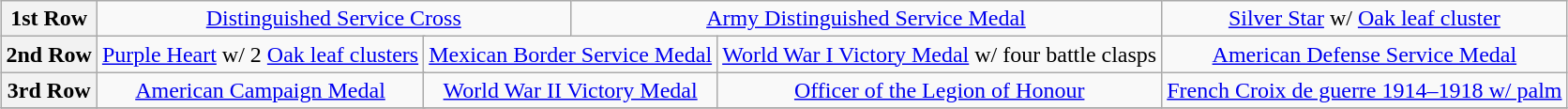<table class="wikitable" style="margin:1em auto; text-align:center;">
<tr>
<th>1st Row</th>
<td colspan="6"><a href='#'>Distinguished Service Cross</a></td>
<td colspan="6"><a href='#'>Army Distinguished Service Medal</a></td>
<td colspan="6"><a href='#'>Silver Star</a> w/ <a href='#'>Oak leaf cluster</a></td>
</tr>
<tr>
<th>2nd Row</th>
<td colspan="4"><a href='#'>Purple Heart</a> w/ 2 <a href='#'>Oak leaf clusters</a></td>
<td colspan="4"><a href='#'>Mexican Border Service Medal</a></td>
<td colspan="4"><a href='#'>World War I Victory Medal</a> w/ four battle clasps</td>
<td colspan="4"><a href='#'>American Defense Service Medal</a></td>
</tr>
<tr>
<th>3rd Row</th>
<td colspan="4"><a href='#'>American Campaign Medal</a></td>
<td colspan="4"><a href='#'>World War II Victory Medal</a></td>
<td colspan="4"><a href='#'>Officer of the Legion of Honour</a></td>
<td colspan="4"><a href='#'>French Croix de guerre 1914–1918 w/ palm</a></td>
</tr>
<tr>
</tr>
</table>
